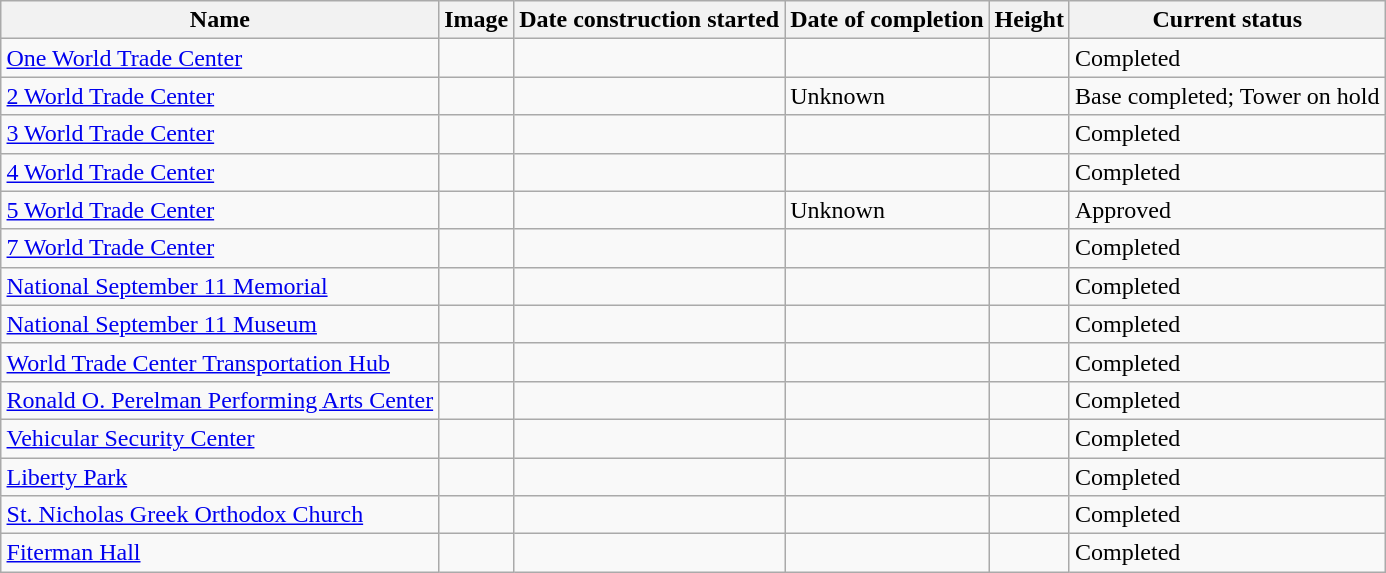<table class="wikitable sortable" style="margin:1em auto; border:#999;">
<tr>
<th data-sort-type="text">Name</th>
<th class="unsortable">Image</th>
<th data-sort-type="isoDate">Date construction started</th>
<th data-sort-type="isoDate"><abbr>Date of completion</abbr></th>
<th>Height</th>
<th data-sort-type="number">Current status</th>
</tr>
<tr>
<td><a href='#'>One World Trade Center</a></td>
<td align="center" style="padding:0px;"></td>
<td data-sort-value="2006-04-27"></td>
<td data-sort-value="2014-11-03"></td>
<td></td>
<td data-sort-value="2">Completed</td>
</tr>
<tr>
<td><a href='#'>2 World Trade Center</a></td>
<td align="center" style="padding:0px;"></td>
<td data-sort-value="2008-11-10"></td>
<td data-sort-value="2027-01-01">Unknown</td>
<td></td>
<td data-sort-value="6">Base completed; Tower on hold</td>
</tr>
<tr>
<td><a href='#'>3 World Trade Center</a></td>
<td align="center" style="padding:0px"></td>
<td data-sort-value="2010-11-10"></td>
<td data-sort-value="2018-02-12"></td>
<td></td>
<td data-sort-value="4">Completed</td>
</tr>
<tr>
<td><a href='#'>4 World Trade Center</a></td>
<td align="center" style="padding:0px;"></td>
<td data-sort-value="2008-1-22"></td>
<td data-sort-value="2013-11-10"></td>
<td></td>
<td data-sort-value="1">Completed</td>
</tr>
<tr>
<td><a href='#'>5 World Trade Center</a></td>
<td align="center" style="padding:0px;"></td>
<td data-sort-value="2023-01-01"></td>
<td data-sort-value="2100-01-01">Unknown</td>
<td></td>
<td data-sort-value="6">Approved</td>
</tr>
<tr>
<td><a href='#'>7 World Trade Center</a></td>
<td align="center" style="padding:0px;"></td>
<td data-sort-value="2002-05-07"></td>
<td data-sort-value="2006-05-23"></td>
<td></td>
<td data-sort-value="1">Completed</td>
</tr>
<tr>
<td><a href='#'>National September 11 Memorial</a></td>
<td align="center" style="padding:0px;"></td>
<td data-sort-value="2006-03-13"></td>
<td data-sort-value="2011-09-11"></td>
<td></td>
<td data-sort-value="1">Completed</td>
</tr>
<tr>
<td><a href='#'>National September 11 Museum</a></td>
<td align="center" style="padding:0px;"></td>
<td data-sort-value="2006-03-13"></td>
<td data-sort-value="2014-05-21"></td>
<td></td>
<td data-sort-value="1">Completed</td>
</tr>
<tr>
<td><a href='#'>World Trade Center Transportation Hub</a></td>
<td align="center" style="padding:0px;"></td>
<td data-sort-value="2010-04-26"></td>
<td data-sort-value="2016-03-03"></td>
<td></td>
<td data-sort-value="3">Completed</td>
</tr>
<tr>
<td><a href='#'>Ronald O. Perelman Performing Arts Center</a></td>
<td align=center style="padding:0px;"></td>
<td data-sort-value="2017-08-31"></td>
<td data-sort-value="2023-09-15"></td>
<td></td>
<td data-sort-value="5">Completed</td>
</tr>
<tr>
<td><a href='#'>Vehicular Security Center</a></td>
<td align="center" style="padding:0px;"></td>
<td data-sort-value="2011-11-10"></td>
<td data-sort-value="2017-03-01"></td>
<td></td>
<td data-sort-value="4">Completed</td>
</tr>
<tr>
<td><a href='#'>Liberty Park</a></td>
<td align="center" style="padding:0px;"></td>
<td data-sort-value="2013-11-20"></td>
<td data-sort-value="2016-06-29"></td>
<td></td>
<td data-sort-value="1">Completed</td>
</tr>
<tr>
<td><a href='#'>St. Nicholas Greek Orthodox Church</a></td>
<td align="center" style="padding:0px;"></td>
<td data-sort-value="2014-10-18"></td>
<td data-sort-value="2022-04-01"></td>
<td></td>
<td data-sort-value="3">Completed</td>
</tr>
<tr>
<td><a href='#'>Fiterman Hall</a></td>
<td align="center" style="padding:0px;"></td>
<td data-sort-value="2008-03-01"></td>
<td data-sort-value="2012-08-27"></td>
<td></td>
<td data-sort-value="3">Completed</td>
</tr>
</table>
